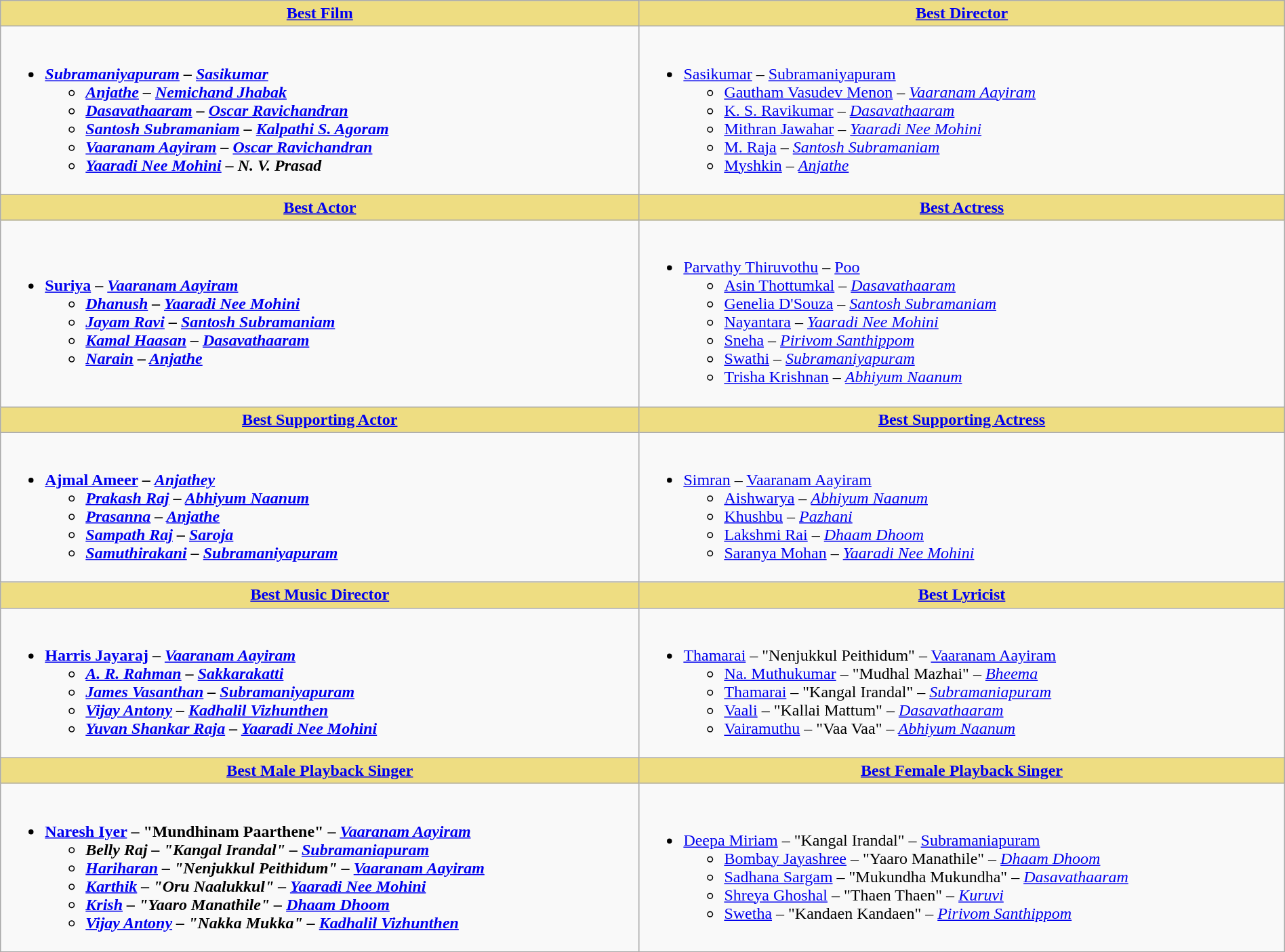<table class="wikitable" width =100% |>
<tr>
<th ! style="background:#eedd82; text-align:center;"><a href='#'>Best Film</a></th>
<th ! style="background:#eedd82; text-align:center;"><a href='#'>Best Director</a></th>
</tr>
<tr>
<td valign="top"><br><ul><li><strong><em><a href='#'>Subramaniyapuram</a><em> – <a href='#'>Sasikumar</a><strong><ul><li></em><a href='#'>Anjathe</a><em> – <a href='#'>Nemichand Jhabak</a></li><li></em><a href='#'>Dasavathaaram</a><em> – <a href='#'>Oscar Ravichandran</a></li><li></em><a href='#'>Santosh Subramaniam</a><em> – <a href='#'>Kalpathi S. Agoram</a></li><li></em><a href='#'>Vaaranam Aayiram</a><em> – <a href='#'>Oscar Ravichandran</a></li><li></em><a href='#'>Yaaradi Nee Mohini</a><em> – N. V. Prasad</li></ul></li></ul></td>
<td valign="top"><br><ul><li></strong><a href='#'>Sasikumar</a> – </em><a href='#'>Subramaniyapuram</a></em></strong><ul><li><a href='#'>Gautham Vasudev Menon</a> – <em><a href='#'>Vaaranam Aayiram</a></em></li><li><a href='#'>K. S. Ravikumar</a> – <em><a href='#'>Dasavathaaram</a></em></li><li><a href='#'>Mithran Jawahar</a> – <em><a href='#'>Yaaradi Nee Mohini</a></em></li><li><a href='#'>M. Raja</a> – <em><a href='#'>Santosh Subramaniam</a></em></li><li><a href='#'>Myshkin</a> – <em><a href='#'>Anjathe</a></em></li></ul></li></ul></td>
</tr>
<tr>
<th ! style="background:#eedd82; text-align:center;"><a href='#'>Best Actor</a></th>
<th ! style="background:#eedd82; text-align:center;"><a href='#'>Best Actress</a></th>
</tr>
<tr>
<td><br><ul><li><strong><a href='#'>Suriya</a> – <em><a href='#'>Vaaranam Aayiram</a><strong><em><ul><li><a href='#'>Dhanush</a> – </em><a href='#'>Yaaradi Nee Mohini</a><em></li><li><a href='#'>Jayam Ravi</a> – </em><a href='#'>Santosh Subramaniam</a><em></li><li><a href='#'>Kamal Haasan</a> – </em><a href='#'>Dasavathaaram</a><em></li><li><a href='#'>Narain</a> – </em><a href='#'>Anjathe</a><em></li></ul></li></ul></td>
<td><br><ul><li></strong><a href='#'>Parvathy Thiruvothu</a> – </em><a href='#'>Poo</a></em></strong><ul><li><a href='#'>Asin Thottumkal</a> – <em><a href='#'>Dasavathaaram</a></em></li><li><a href='#'>Genelia D'Souza</a> – <em><a href='#'>Santosh Subramaniam</a></em></li><li><a href='#'>Nayantara</a> – <em><a href='#'>Yaaradi Nee Mohini</a></em></li><li><a href='#'>Sneha</a> – <em><a href='#'>Pirivom Santhippom</a></em></li><li><a href='#'>Swathi</a> – <em><a href='#'>Subramaniyapuram</a></em></li><li><a href='#'>Trisha Krishnan</a> – <em><a href='#'>Abhiyum Naanum</a></em></li></ul></li></ul></td>
</tr>
<tr>
<th ! style="background:#eedd82; text-align:center;"><a href='#'>Best Supporting Actor</a></th>
<th ! style="background:#eedd82; text-align:center;"><a href='#'>Best Supporting Actress</a></th>
</tr>
<tr>
<td><br><ul><li><strong><a href='#'>Ajmal Ameer</a> – <em><a href='#'>Anjathey</a><strong><em><ul><li><a href='#'>Prakash Raj</a> – </em><a href='#'>Abhiyum Naanum</a><em></li><li><a href='#'>Prasanna</a> – </em><a href='#'>Anjathe</a><em></li><li><a href='#'>Sampath Raj</a> – </em><a href='#'>Saroja</a><em></li><li><a href='#'>Samuthirakani</a> – </em><a href='#'>Subramaniyapuram</a><em></li></ul></li></ul></td>
<td><br><ul><li></strong><a href='#'>Simran</a> – </em><a href='#'>Vaaranam Aayiram</a></em></strong><ul><li><a href='#'>Aishwarya</a> – <em><a href='#'>Abhiyum Naanum</a></em></li><li><a href='#'>Khushbu</a> – <em><a href='#'>Pazhani</a></em></li><li><a href='#'>Lakshmi Rai</a> – <em><a href='#'>Dhaam Dhoom</a></em></li><li><a href='#'>Saranya Mohan</a> – <em><a href='#'>Yaaradi Nee Mohini</a></em></li></ul></li></ul></td>
</tr>
<tr>
<th ! style="background:#eedd82; text-align:center;"><a href='#'>Best Music Director</a></th>
<th ! style="background:#eedd82; text-align:center;"><a href='#'>Best Lyricist</a></th>
</tr>
<tr>
<td><br><ul><li><strong><a href='#'>Harris Jayaraj</a> – <em><a href='#'>Vaaranam Aayiram</a><strong><em><ul><li><a href='#'>A. R. Rahman</a> – </em><a href='#'>Sakkarakatti</a><em></li><li><a href='#'>James Vasanthan</a> – </em><a href='#'>Subramaniyapuram</a><em></li><li><a href='#'>Vijay Antony</a> – </em><a href='#'>Kadhalil Vizhunthen</a><em></li><li><a href='#'>Yuvan Shankar Raja</a> – </em><a href='#'>Yaaradi Nee Mohini</a><em></li></ul></li></ul></td>
<td><br><ul><li></strong><a href='#'>Thamarai</a> – "Nenjukkul Peithidum" – </em><a href='#'>Vaaranam Aayiram</a></em></strong><ul><li><a href='#'>Na. Muthukumar</a> – "Mudhal Mazhai" – <em><a href='#'>Bheema</a></em></li><li><a href='#'>Thamarai</a> – "Kangal Irandal" – <em><a href='#'>Subramaniapuram</a></em></li><li><a href='#'>Vaali</a> – "Kallai Mattum" – <em><a href='#'>Dasavathaaram</a></em></li><li><a href='#'>Vairamuthu</a> – "Vaa Vaa" – <em><a href='#'>Abhiyum Naanum</a></em></li></ul></li></ul></td>
</tr>
<tr>
<th ! style="background:#eedd82; text-align:center;"><a href='#'>Best Male Playback Singer</a></th>
<th ! style="background:#eedd82; text-align:center;"><a href='#'>Best Female Playback Singer</a></th>
</tr>
<tr>
<td><br><ul><li><strong><a href='#'>Naresh Iyer</a> – "Mundhinam Paarthene" – <em><a href='#'>Vaaranam Aayiram</a><strong><em><ul><li>Belly Raj – "Kangal Irandal" – </em><a href='#'>Subramaniapuram</a><em></li><li><a href='#'>Hariharan</a> – "Nenjukkul Peithidum" – </em><a href='#'>Vaaranam Aayiram</a><em></li><li><a href='#'>Karthik</a> – "Oru Naalukkul" – </em><a href='#'>Yaaradi Nee Mohini</a><em></li><li><a href='#'>Krish</a> – "Yaaro Manathile" – </em><a href='#'>Dhaam Dhoom</a><em></li><li><a href='#'>Vijay Antony</a> – "Nakka Mukka" – </em><a href='#'>Kadhalil Vizhunthen</a><em></li></ul></li></ul></td>
<td><br><ul><li></strong><a href='#'>Deepa Miriam</a> – "Kangal Irandal" – </em><a href='#'>Subramaniapuram</a></em></strong><ul><li><a href='#'>Bombay Jayashree</a> – "Yaaro Manathile" – <em><a href='#'>Dhaam Dhoom</a></em></li><li><a href='#'>Sadhana Sargam</a> – "Mukundha Mukundha" – <em><a href='#'>Dasavathaaram</a></em></li><li><a href='#'>Shreya Ghoshal</a> – "Thaen Thaen" – <em><a href='#'>Kuruvi</a></em></li><li><a href='#'>Swetha</a> – "Kandaen Kandaen" – <em><a href='#'>Pirivom Santhippom</a></em></li></ul></li></ul></td>
</tr>
<tr>
</tr>
</table>
